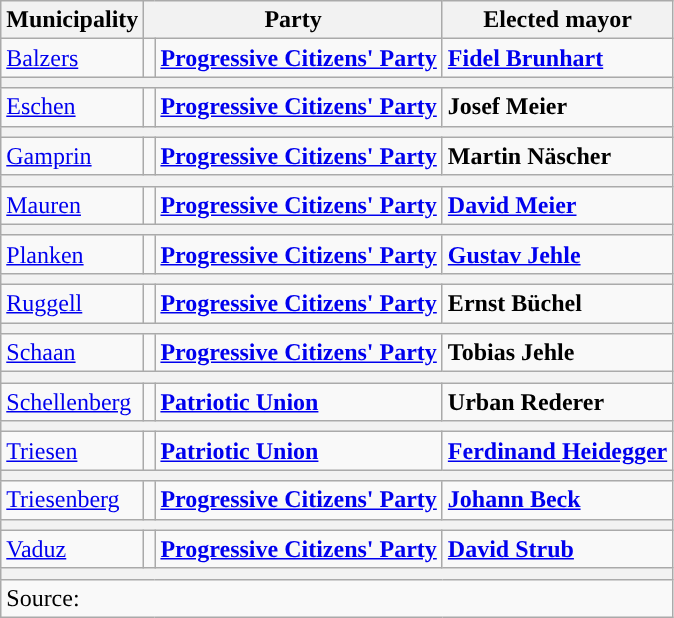<table class="wikitable" style="text-align:right">
<tr>
<th>Municipality</th>
<th colspan="2">Party</th>
<th>Elected mayor</th>
</tr>
<tr>
<td align="left"><a href='#'>Balzers</a></td>
<td style="color:inherit;background:"></td>
<td align="left"><strong><a href='#'>Progressive Citizens' Party</a></strong></td>
<td align="left"><strong><a href='#'>Fidel Brunhart</a></strong></td>
</tr>
<tr>
<th colspan="4"></th>
</tr>
<tr>
<td align="left"><a href='#'>Eschen</a></td>
<td style="color:inherit;background:"></td>
<td align="left"><strong><a href='#'>Progressive Citizens' Party</a></strong></td>
<td align="left"><strong>Josef Meier</strong></td>
</tr>
<tr>
<th colspan="4"></th>
</tr>
<tr>
<td align="left"><a href='#'>Gamprin</a></td>
<td style="color:inherit;background:"></td>
<td align="left"><strong><a href='#'>Progressive Citizens' Party</a></strong></td>
<td align="left"><strong>Martin Näscher</strong></td>
</tr>
<tr>
<th colspan="4"></th>
</tr>
<tr>
<td align="left"><a href='#'>Mauren</a></td>
<td style="color:inherit;background:"></td>
<td align="left"><strong><a href='#'>Progressive Citizens' Party</a></strong></td>
<td align="left"><strong><a href='#'>David Meier</a></strong></td>
</tr>
<tr>
<th colspan="4"></th>
</tr>
<tr>
<td align="left"><a href='#'>Planken</a></td>
<td style="color:inherit;background:"></td>
<td align="left"><strong><a href='#'>Progressive Citizens' Party</a></strong></td>
<td align="left"><strong><a href='#'>Gustav Jehle</a></strong></td>
</tr>
<tr>
<th colspan="4"></th>
</tr>
<tr>
<td align="left"><a href='#'>Ruggell</a></td>
<td style="color:inherit;background:"></td>
<td align="left"><strong><a href='#'>Progressive Citizens' Party</a></strong></td>
<td align="left"><strong>Ernst Büchel</strong></td>
</tr>
<tr>
<th colspan="4"></th>
</tr>
<tr>
<td align="left"><a href='#'>Schaan</a></td>
<td style="color:inherit;background:"></td>
<td align="left"><strong><a href='#'>Progressive Citizens' Party</a></strong></td>
<td align="left"><strong>Tobias Jehle</strong></td>
</tr>
<tr>
<th colspan="4"></th>
</tr>
<tr>
<td align="left"><a href='#'>Schellenberg</a></td>
<td style="color:inherit;background:"></td>
<td align="left"><a href='#'><strong>Patriotic Union</strong></a></td>
<td align="left"><strong>Urban Rederer</strong></td>
</tr>
<tr>
<th colspan="4"></th>
</tr>
<tr>
<td align="left"><a href='#'>Triesen</a></td>
<td style="color:inherit;background:"></td>
<td align="left"><a href='#'><strong>Patriotic Union</strong></a></td>
<td align="left"><strong><a href='#'>Ferdinand Heidegger</a></strong></td>
</tr>
<tr>
<th colspan="4"></th>
</tr>
<tr>
<td align="left"><a href='#'>Triesenberg</a></td>
<td style="color:inherit;background:"></td>
<td align="left"><strong><a href='#'>Progressive Citizens' Party</a></strong></td>
<td align="left"><strong><a href='#'>Johann Beck</a></strong></td>
</tr>
<tr>
<th colspan="4"></th>
</tr>
<tr>
<td align="left"><a href='#'>Vaduz</a></td>
<td style="color:inherit;background:"></td>
<td align="left"><strong><a href='#'>Progressive Citizens' Party</a></strong></td>
<td align="left"><strong><a href='#'>David Strub</a></strong></td>
</tr>
<tr>
<th colspan="4"></th>
</tr>
<tr>
<td colspan="4" align="left">Source: </td>
</tr>
</table>
